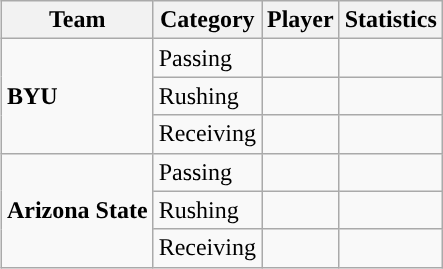<table class="wikitable" style="float: right;">
<tr>
<th>Team</th>
<th>Category</th>
<th>Player</th>
<th>Statistics</th>
</tr>
<tr>
<td rowspan=3><strong>BYU</strong></td>
<td>Passing</td>
<td></td>
<td></td>
</tr>
<tr>
<td>Rushing</td>
<td></td>
<td></td>
</tr>
<tr>
<td>Receiving</td>
<td></td>
<td></td>
</tr>
<tr>
<td rowspan=3><strong>Arizona State</strong></td>
<td>Passing</td>
<td></td>
<td></td>
</tr>
<tr>
<td>Rushing</td>
<td></td>
<td></td>
</tr>
<tr>
<td>Receiving</td>
<td></td>
<td></td>
</tr>
</table>
